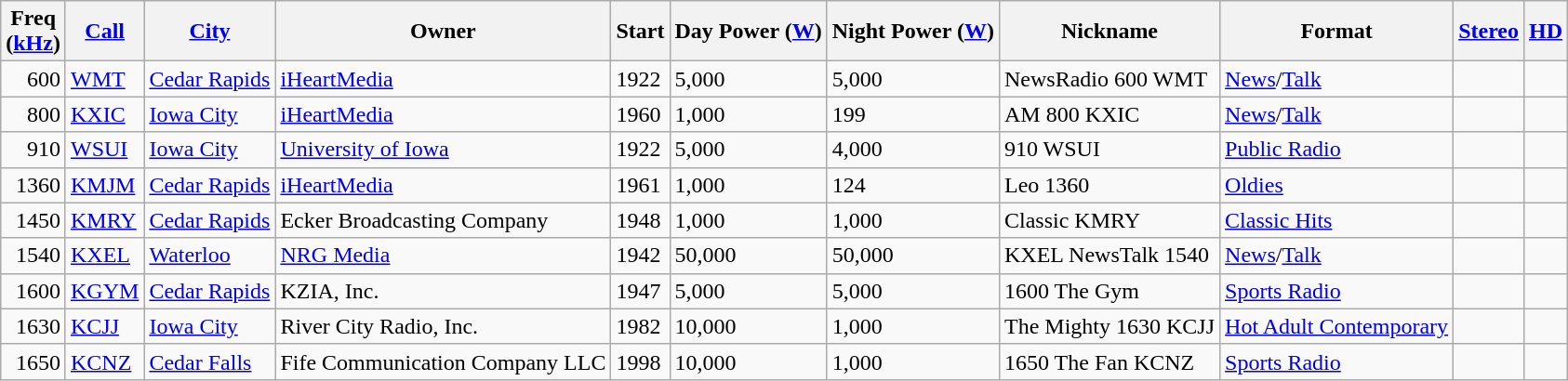<table class="wikitable sortable">
<tr>
<th>Freq<br>(<a href='#'>kHz</a>)</th>
<th><a href='#'>Call</a></th>
<th><a href='#'>City</a></th>
<th>Owner</th>
<th>Start</th>
<th>Day Power (<a href='#'>W</a>)</th>
<th>Night Power (<a href='#'>W</a>)</th>
<th>Nickname</th>
<th>Format</th>
<th><a href='#'>Stereo</a></th>
<th><a href='#'>HD</a></th>
</tr>
<tr>
<td align=right>600</td>
<td><a href='#'>WMT</a></td>
<td><a href='#'>Cedar Rapids</a></td>
<td><a href='#'>iHeartMedia</a></td>
<td>1922</td>
<td>5,000</td>
<td>5,000</td>
<td>NewsRadio 600 WMT</td>
<td><a href='#'>News</a>/<a href='#'>Talk</a></td>
<td></td>
<td></td>
</tr>
<tr>
<td align=right>800</td>
<td><a href='#'>KXIC</a></td>
<td><a href='#'>Iowa City</a></td>
<td><a href='#'>iHeartMedia</a></td>
<td>1960</td>
<td>1,000</td>
<td>199</td>
<td>AM 800 KXIC</td>
<td><a href='#'>News</a>/<a href='#'>Talk</a></td>
<td></td>
<td></td>
</tr>
<tr>
<td align=right>910</td>
<td><a href='#'>WSUI</a></td>
<td><a href='#'>Iowa City</a></td>
<td><a href='#'>University of Iowa</a></td>
<td>1922</td>
<td>5,000</td>
<td>4,000</td>
<td>910 WSUI</td>
<td><a href='#'>Public Radio</a></td>
<td></td>
<td></td>
</tr>
<tr>
<td align=right>1360</td>
<td><a href='#'>KMJM</a></td>
<td><a href='#'>Cedar Rapids</a></td>
<td><a href='#'>iHeartMedia</a></td>
<td>1961</td>
<td>1,000</td>
<td>124</td>
<td>Leo 1360</td>
<td><a href='#'>Oldies</a></td>
<td></td>
<td></td>
</tr>
<tr>
<td align=right>1450</td>
<td><a href='#'>KMRY</a></td>
<td><a href='#'>Cedar Rapids</a></td>
<td>Ecker Broadcasting Company</td>
<td>1948</td>
<td>1,000</td>
<td>1,000</td>
<td>Classic KMRY</td>
<td><a href='#'>Classic Hits</a></td>
<td></td>
<td></td>
</tr>
<tr>
<td align=right>1540</td>
<td><a href='#'>KXEL</a></td>
<td><a href='#'>Waterloo</a></td>
<td><a href='#'>NRG Media</a></td>
<td>1942</td>
<td>50,000</td>
<td>50,000</td>
<td>KXEL NewsTalk 1540</td>
<td><a href='#'>News</a>/<a href='#'>Talk</a></td>
<td></td>
<td></td>
</tr>
<tr>
<td align=right>1600</td>
<td><a href='#'>KGYM</a></td>
<td><a href='#'>Cedar Rapids</a></td>
<td>KZIA, Inc.</td>
<td>1947</td>
<td>5,000</td>
<td>5,000</td>
<td>1600 The Gym</td>
<td><a href='#'>Sports Radio</a></td>
<td></td>
<td></td>
</tr>
<tr>
<td align=right>1630</td>
<td><a href='#'>KCJJ</a></td>
<td><a href='#'>Iowa City</a></td>
<td>River City Radio, Inc.</td>
<td>1982</td>
<td>10,000</td>
<td>1,000</td>
<td>The Mighty 1630 KCJJ</td>
<td><a href='#'>Hot Adult Contemporary</a></td>
<td></td>
<td></td>
</tr>
<tr>
<td align=right>1650</td>
<td><a href='#'>KCNZ</a></td>
<td><a href='#'>Cedar Falls</a></td>
<td>Fife Communication Company LLC</td>
<td>1998</td>
<td>10,000</td>
<td>1,000</td>
<td>1650 The Fan KCNZ</td>
<td><a href='#'>Sports Radio</a></td>
<td></td>
<td></td>
</tr>
</table>
